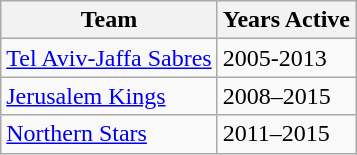<table class="wikitable">
<tr>
<th>Team</th>
<th>Years Active</th>
</tr>
<tr>
<td><a href='#'>Tel Aviv-Jaffa Sabres</a></td>
<td>2005-2013</td>
</tr>
<tr>
<td><a href='#'>Jerusalem Kings</a></td>
<td>2008–2015</td>
</tr>
<tr>
<td><a href='#'>Northern Stars</a></td>
<td>2011–2015</td>
</tr>
</table>
